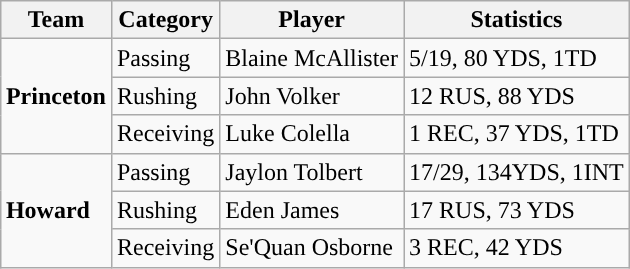<table class="wikitable" style="float: right;">
<tr>
<th>Team</th>
<th>Category</th>
<th>Player</th>
<th>Statistics</th>
</tr>
<tr>
<td rowspan=3><strong>Princeton</strong></td>
<td>Passing</td>
<td>Blaine McAllister</td>
<td>5/19,	80 YDS,	1TD</td>
</tr>
<tr>
<td>Rushing</td>
<td>John Volker</td>
<td>12 RUS, 88	YDS</td>
</tr>
<tr>
<td>Receiving</td>
<td>Luke Colella</td>
<td>1 REC,	37 YDS,	1TD</td>
</tr>
<tr>
<td rowspan=3><strong>Howard</strong></td>
<td>Passing</td>
<td>Jaylon Tolbert</td>
<td>17/29,	134YDS, 1INT</td>
</tr>
<tr>
<td>Rushing</td>
<td>Eden James</td>
<td>17 RUS, 73 YDS</td>
</tr>
<tr>
<td>Receiving</td>
<td>Se'Quan Osborne</td>
<td>3 REC,	42	YDS</td>
</tr>
</table>
